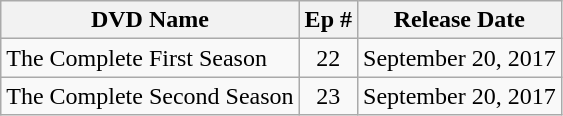<table class="wikitable">
<tr>
<th>DVD Name</th>
<th>Ep #</th>
<th>Release Date</th>
</tr>
<tr>
<td>The Complete First Season</td>
<td align="center">22</td>
<td>September 20, 2017</td>
</tr>
<tr>
<td>The Complete Second Season</td>
<td align="center">23</td>
<td>September 20, 2017</td>
</tr>
</table>
